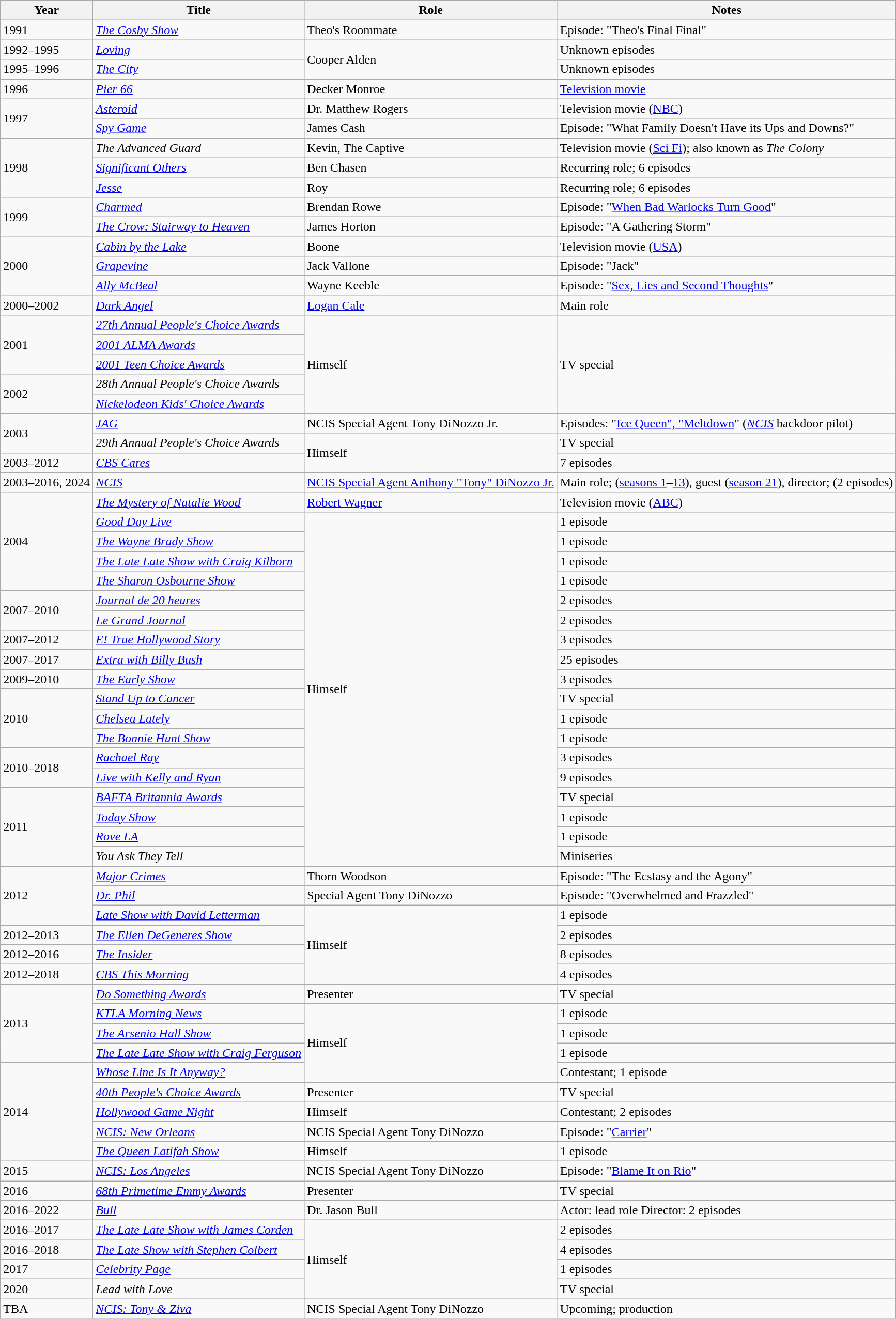<table class="wikitable">
<tr>
<th>Year</th>
<th>Title</th>
<th>Role</th>
<th>Notes</th>
</tr>
<tr>
<td>1991</td>
<td><em><a href='#'>The Cosby Show</a></em></td>
<td>Theo's Roommate</td>
<td>Episode: "Theo's Final Final"</td>
</tr>
<tr>
<td>1992–1995</td>
<td><em><a href='#'>Loving</a></em></td>
<td rowspan="2">Cooper Alden</td>
<td>Unknown episodes</td>
</tr>
<tr>
<td>1995–1996</td>
<td><em><a href='#'>The City</a></em></td>
<td>Unknown episodes</td>
</tr>
<tr>
<td>1996</td>
<td><em><a href='#'>Pier 66</a></em></td>
<td>Decker Monroe</td>
<td><a href='#'>Television movie</a></td>
</tr>
<tr>
<td rowspan="2">1997</td>
<td><em><a href='#'>Asteroid</a></em></td>
<td>Dr. Matthew Rogers</td>
<td>Television movie (<a href='#'>NBC</a>)</td>
</tr>
<tr>
<td><em><a href='#'>Spy Game</a></em></td>
<td>James Cash</td>
<td>Episode: "What Family Doesn't Have its Ups and Downs?"</td>
</tr>
<tr>
<td rowspan="3">1998</td>
<td><em>The Advanced Guard</em></td>
<td>Kevin, The Captive</td>
<td>Television movie (<a href='#'>Sci Fi</a>); also known as <em>The Colony</em></td>
</tr>
<tr>
<td><em><a href='#'>Significant Others</a></em></td>
<td>Ben Chasen</td>
<td>Recurring role; 6 episodes</td>
</tr>
<tr>
<td><em><a href='#'>Jesse</a></em></td>
<td>Roy</td>
<td>Recurring role; 6 episodes</td>
</tr>
<tr>
<td rowspan="2">1999</td>
<td><em><a href='#'>Charmed</a></em></td>
<td>Brendan Rowe</td>
<td>Episode: "<a href='#'>When Bad Warlocks Turn Good</a>"</td>
</tr>
<tr>
<td><em><a href='#'>The Crow: Stairway to Heaven</a></em></td>
<td>James Horton</td>
<td>Episode: "A Gathering Storm"</td>
</tr>
<tr>
<td rowspan="3">2000</td>
<td><em><a href='#'>Cabin by the Lake</a></em></td>
<td>Boone</td>
<td>Television movie (<a href='#'>USA</a>)</td>
</tr>
<tr>
<td><em><a href='#'>Grapevine</a></em></td>
<td>Jack Vallone</td>
<td>Episode: "Jack"</td>
</tr>
<tr>
<td><em><a href='#'>Ally McBeal</a></em></td>
<td>Wayne Keeble</td>
<td>Episode: "<a href='#'>Sex, Lies and Second Thoughts</a>"</td>
</tr>
<tr>
<td>2000–2002</td>
<td><em><a href='#'>Dark Angel</a></em></td>
<td><a href='#'>Logan Cale</a></td>
<td>Main role</td>
</tr>
<tr>
<td rowspan="3">2001</td>
<td><a href='#'><em>27th Annual People's Choice Awards</em></a></td>
<td rowspan="5">Himself</td>
<td rowspan="5">TV special</td>
</tr>
<tr>
<td><a href='#'><em>2001 ALMA Awards</em></a></td>
</tr>
<tr>
<td><em><a href='#'>2001 Teen Choice Awards</a></em></td>
</tr>
<tr>
<td rowspan="2">2002</td>
<td><em>28th Annual People's Choice Awards</em></td>
</tr>
<tr>
<td><em><a href='#'>Nickelodeon Kids' Choice Awards</a></em></td>
</tr>
<tr>
<td rowspan="2">2003</td>
<td><em><a href='#'>JAG</a></em></td>
<td>NCIS Special Agent Tony DiNozzo Jr.</td>
<td>Episodes: "<a href='#'>Ice Queen", "Meltdown</a>" (<em><a href='#'>NCIS</a></em> backdoor pilot)</td>
</tr>
<tr>
<td><em>29th Annual People's Choice Awards</em></td>
<td rowspan="2">Himself</td>
<td>TV special</td>
</tr>
<tr>
<td>2003–2012</td>
<td><em><a href='#'>CBS Cares</a></em></td>
<td>7 episodes</td>
</tr>
<tr>
<td>2003–2016, 2024</td>
<td><em><a href='#'>NCIS</a></em></td>
<td><a href='#'>NCIS Special Agent Anthony "Tony" DiNozzo Jr.</a></td>
<td>Main role; (<a href='#'>seasons 1</a>–<a href='#'>13</a>), guest (<a href='#'>season 21</a>), director; (2 episodes)</td>
</tr>
<tr>
<td rowspan="5">2004</td>
<td><em><a href='#'>The Mystery of Natalie Wood</a></em></td>
<td><a href='#'>Robert Wagner</a></td>
<td>Television movie (<a href='#'>ABC</a>)</td>
</tr>
<tr>
<td><em><a href='#'>Good Day Live</a></em></td>
<td rowspan="18">Himself</td>
<td>1 episode</td>
</tr>
<tr>
<td><em><a href='#'>The Wayne Brady Show</a></em></td>
<td>1 episode</td>
</tr>
<tr>
<td><em><a href='#'>The Late Late Show with Craig Kilborn</a></em></td>
<td>1 episode</td>
</tr>
<tr>
<td><em><a href='#'>The Sharon Osbourne Show</a></em></td>
<td>1 episode</td>
</tr>
<tr>
<td rowspan="2">2007–2010</td>
<td><em><a href='#'>Journal de 20 heures</a></em></td>
<td>2 episodes</td>
</tr>
<tr>
<td><a href='#'><em>Le Grand Journal</em></a></td>
<td>2 episodes</td>
</tr>
<tr>
<td>2007–2012</td>
<td><em><a href='#'>E! True Hollywood Story</a></em></td>
<td>3 episodes</td>
</tr>
<tr>
<td>2007–2017</td>
<td><a href='#'><em>Extra with Billy Bush</em></a></td>
<td>25 episodes</td>
</tr>
<tr>
<td>2009–2010</td>
<td><em><a href='#'>The Early Show</a></em></td>
<td>3 episodes</td>
</tr>
<tr>
<td rowspan="3">2010</td>
<td><em><a href='#'>Stand Up to Cancer</a></em></td>
<td>TV special</td>
</tr>
<tr>
<td><em><a href='#'>Chelsea Lately</a></em></td>
<td>1 episode</td>
</tr>
<tr>
<td><em><a href='#'>The Bonnie Hunt Show</a></em></td>
<td>1 episode</td>
</tr>
<tr>
<td rowspan="2">2010–2018</td>
<td><a href='#'><em>Rachael Ray</em></a></td>
<td>3 episodes</td>
</tr>
<tr>
<td><em><a href='#'>Live with Kelly and Ryan</a></em></td>
<td>9 episodes</td>
</tr>
<tr>
<td rowspan="4">2011</td>
<td><a href='#'><em>BAFTA Britannia Awards</em></a></td>
<td>TV special</td>
</tr>
<tr>
<td><em><a href='#'>Today Show</a></em></td>
<td>1 episode</td>
</tr>
<tr>
<td><em><a href='#'>Rove LA</a></em></td>
<td>1 episode</td>
</tr>
<tr>
<td><em>You Ask They Tell</em></td>
<td>Miniseries</td>
</tr>
<tr>
<td rowspan="3">2012</td>
<td><em><a href='#'>Major Crimes</a></em></td>
<td>Thorn Woodson</td>
<td>Episode: "The Ecstasy and the Agony"</td>
</tr>
<tr>
<td><a href='#'><em>Dr. Phil</em></a></td>
<td>Special Agent Tony DiNozzo</td>
<td>Episode: "Overwhelmed and Frazzled"</td>
</tr>
<tr>
<td><em><a href='#'>Late Show with David Letterman</a></em></td>
<td rowspan="4">Himself</td>
<td>1 episode</td>
</tr>
<tr>
<td>2012–2013</td>
<td><em><a href='#'>The Ellen DeGeneres Show</a></em></td>
<td>2 episodes</td>
</tr>
<tr>
<td>2012–2016</td>
<td><a href='#'><em>The Insider</em></a></td>
<td>8 episodes</td>
</tr>
<tr>
<td>2012–2018</td>
<td><em><a href='#'>CBS This Morning</a></em></td>
<td>4 episodes</td>
</tr>
<tr>
<td rowspan="4">2013</td>
<td><em><a href='#'>Do Something Awards</a></em></td>
<td>Presenter</td>
<td>TV special</td>
</tr>
<tr>
<td><em><a href='#'>KTLA Morning News</a></em></td>
<td rowspan="4">Himself</td>
<td>1 episode</td>
</tr>
<tr>
<td><em><a href='#'>The Arsenio Hall Show</a></em></td>
<td>1 episode</td>
</tr>
<tr>
<td><em><a href='#'>The Late Late Show with Craig Ferguson</a></em></td>
<td>1 episode</td>
</tr>
<tr>
<td rowspan="5">2014</td>
<td><em><a href='#'>Whose Line Is It Anyway?</a></em></td>
<td>Contestant; 1 episode</td>
</tr>
<tr>
<td><em><a href='#'>40th People's Choice Awards</a></em></td>
<td>Presenter</td>
<td>TV special</td>
</tr>
<tr>
<td><em><a href='#'>Hollywood Game Night</a></em></td>
<td>Himself</td>
<td>Contestant; 2 episodes</td>
</tr>
<tr>
<td><em><a href='#'>NCIS: New Orleans</a></em></td>
<td>NCIS Special Agent Tony DiNozzo</td>
<td>Episode: "<a href='#'>Carrier</a>"</td>
</tr>
<tr>
<td><em><a href='#'>The Queen Latifah Show</a></em></td>
<td>Himself</td>
<td>1 episode</td>
</tr>
<tr>
<td>2015</td>
<td><em><a href='#'>NCIS: Los Angeles</a></em></td>
<td>NCIS Special Agent Tony DiNozzo</td>
<td>Episode: "<a href='#'>Blame It on Rio</a>"</td>
</tr>
<tr>
<td>2016</td>
<td><em><a href='#'>68th Primetime Emmy Awards</a></em></td>
<td>Presenter</td>
<td>TV special</td>
</tr>
<tr>
<td>2016–2022</td>
<td><em><a href='#'>Bull</a></em></td>
<td>Dr. Jason Bull</td>
<td>Actor: lead role Director: 2 episodes</td>
</tr>
<tr>
<td>2016–2017</td>
<td><em><a href='#'>The Late Late Show with James Corden</a></em></td>
<td rowspan="4">Himself</td>
<td>2 episodes</td>
</tr>
<tr>
<td>2016–2018</td>
<td><em><a href='#'>The Late Show with Stephen Colbert</a></em></td>
<td>4 episodes</td>
</tr>
<tr>
<td>2017</td>
<td><em><a href='#'>Celebrity Page</a></em></td>
<td>1 episodes</td>
</tr>
<tr>
<td>2020</td>
<td><em>Lead with Love</em></td>
<td>TV special</td>
</tr>
<tr>
<td>TBA</td>
<td><em><a href='#'>NCIS: Tony & Ziva</a></em></td>
<td>NCIS Special Agent Tony DiNozzo</td>
<td>Upcoming; production</td>
</tr>
</table>
